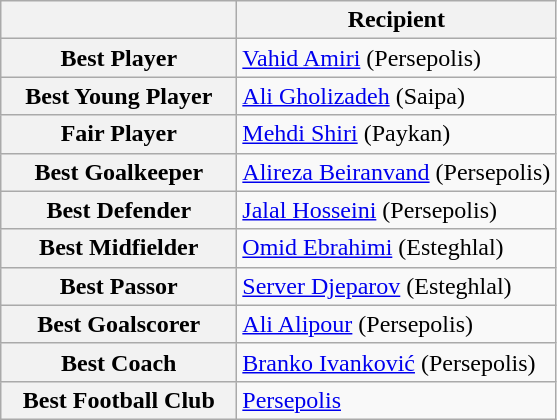<table class="wikitable">
<tr>
<th width="150"></th>
<th>Recipient</th>
</tr>
<tr>
<th>Best Player</th>
<td> <a href='#'>Vahid Amiri</a> (Persepolis)</td>
</tr>
<tr>
<th>Best Young Player</th>
<td> <a href='#'>Ali Gholizadeh</a> (Saipa)</td>
</tr>
<tr>
<th>Fair Player</th>
<td> <a href='#'>Mehdi Shiri</a> (Paykan)</td>
</tr>
<tr>
<th>Best Goalkeeper</th>
<td> <a href='#'>Alireza Beiranvand</a> (Persepolis)</td>
</tr>
<tr>
<th>Best Defender</th>
<td> <a href='#'>Jalal Hosseini</a> (Persepolis)</td>
</tr>
<tr>
<th>Best Midfielder</th>
<td> <a href='#'>Omid Ebrahimi</a> (Esteghlal)</td>
</tr>
<tr>
<th>Best Passor</th>
<td> <a href='#'>Server Djeparov</a> (Esteghlal)</td>
</tr>
<tr>
<th>Best Goalscorer</th>
<td> <a href='#'>Ali Alipour</a> (Persepolis)</td>
</tr>
<tr>
<th>Best Coach</th>
<td> <a href='#'>Branko Ivanković</a> (Persepolis)</td>
</tr>
<tr>
<th>Best Football Club</th>
<td> <a href='#'>Persepolis</a></td>
</tr>
</table>
